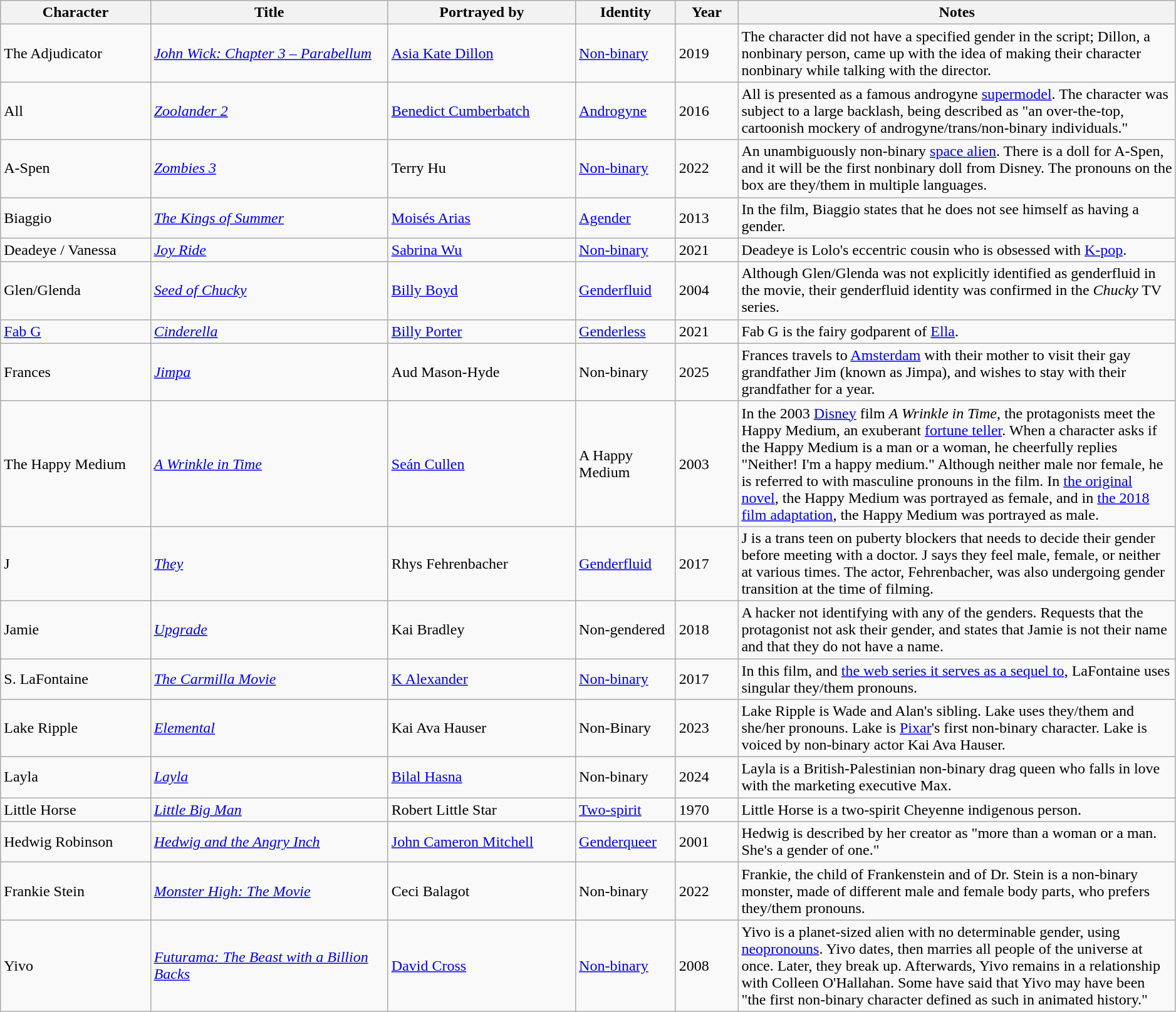<table class="wikitable sortable" style="width:99%">
<tr>
<th style="width:12%;">Character</th>
<th style="width:19%;">Title</th>
<th style="width:15%;">Portrayed by</th>
<th style="width:8%;">Identity</th>
<th style="width:5%;">Year</th>
<th style="width:35%;">Notes</th>
</tr>
<tr>
<td>The Adjudicator</td>
<td><em><a href='#'>John Wick: Chapter 3 – Parabellum</a></em></td>
<td><a href='#'>Asia Kate Dillon</a></td>
<td><a href='#'>Non-binary</a></td>
<td>2019</td>
<td>The character did not have a specified gender in the script; Dillon, a nonbinary person, came up with the idea of making their character nonbinary while talking with the director.</td>
</tr>
<tr>
<td>All</td>
<td><em><a href='#'>Zoolander 2</a></em></td>
<td><a href='#'>Benedict Cumberbatch</a></td>
<td><a href='#'>Androgyne</a></td>
<td>2016</td>
<td>All is presented as a famous androgyne <a href='#'>supermodel</a>. The character was subject to a large backlash, being described as "an over-the-top, cartoonish mockery of androgyne/trans/non-binary individuals."</td>
</tr>
<tr>
<td>A-Spen</td>
<td><em><a href='#'>Zombies 3</a></em></td>
<td>Terry Hu</td>
<td><a href='#'>Non-binary</a></td>
<td>2022</td>
<td>An unambiguously non-binary <a href='#'>space alien</a>. There is a doll for A-Spen, and it will be the first nonbinary doll from Disney. The pronouns on the box are they/them in multiple languages.</td>
</tr>
<tr>
<td>Biaggio</td>
<td><em><a href='#'>The Kings of Summer</a></em></td>
<td><a href='#'>Moisés Arias</a></td>
<td><a href='#'>Agender</a></td>
<td>2013</td>
<td>In the film, Biaggio states that he does not see himself as having a gender.</td>
</tr>
<tr>
<td>Deadeye / Vanessa</td>
<td><em><a href='#'>Joy Ride</a></em></td>
<td><a href='#'>Sabrina Wu</a></td>
<td><a href='#'>Non-binary</a></td>
<td>2021</td>
<td>Deadeye is Lolo's eccentric cousin who is obsessed with <a href='#'>K-pop</a>.</td>
</tr>
<tr>
<td>Glen/Glenda</td>
<td><em><a href='#'>Seed of Chucky</a></em></td>
<td><a href='#'>Billy Boyd</a></td>
<td><a href='#'>Genderfluid</a></td>
<td>2004</td>
<td>Although Glen/Glenda was not explicitly identified as genderfluid in the movie, their genderfluid identity was confirmed in the <em>Chucky</em> TV series.</td>
</tr>
<tr>
<td><a href='#'>Fab G</a></td>
<td><em><a href='#'>Cinderella</a></em></td>
<td><a href='#'>Billy Porter</a></td>
<td><a href='#'>Genderless</a></td>
<td>2021</td>
<td>Fab G is the fairy godparent of <a href='#'>Ella</a>.</td>
</tr>
<tr>
<td>Frances</td>
<td><em><a href='#'>Jimpa</a></em></td>
<td>Aud Mason-Hyde</td>
<td>Non-binary</td>
<td>2025</td>
<td>Frances travels to <a href='#'>Amsterdam</a> with their mother to visit their gay grandfather Jim (known as Jimpa), and wishes to stay with their grandfather for a year.</td>
</tr>
<tr>
<td>The Happy Medium</td>
<td><em><a href='#'>A Wrinkle in Time</a></em></td>
<td><a href='#'>Seán Cullen</a></td>
<td>A Happy Medium</td>
<td>2003</td>
<td>In the 2003 <a href='#'>Disney</a> film <em>A Wrinkle in Time</em>, the protagonists meet the Happy Medium, an exuberant <a href='#'>fortune teller</a>. When a character asks if the Happy Medium is a man or a woman, he cheerfully replies "Neither! I'm a happy medium." Although neither male nor female, he is referred to with masculine pronouns in the film. In <a href='#'>the original novel</a>, the Happy Medium was portrayed as female, and in <a href='#'>the 2018 film adaptation</a>, the Happy Medium was portrayed as male.</td>
</tr>
<tr>
<td>J</td>
<td><em><a href='#'>They</a></em></td>
<td>Rhys Fehrenbacher</td>
<td><a href='#'>Genderfluid</a></td>
<td>2017</td>
<td>J is a trans teen on puberty blockers that needs to decide their gender before meeting with a doctor. J says they feel male, female, or neither at various times. The actor, Fehrenbacher, was also undergoing gender transition at the time of filming.</td>
</tr>
<tr>
<td>Jamie</td>
<td><em><a href='#'>Upgrade</a></em></td>
<td>Kai Bradley</td>
<td>Non-gendered</td>
<td>2018</td>
<td>A hacker not identifying with any of the genders. Requests that the protagonist not ask their gender, and states that Jamie is not their name and that they do not have a name.</td>
</tr>
<tr>
<td>S. LaFontaine</td>
<td><em><a href='#'>The Carmilla Movie</a></em></td>
<td><a href='#'>K Alexander</a></td>
<td><a href='#'>Non-binary</a></td>
<td>2017</td>
<td>In this film, and <a href='#'>the web series it serves as a sequel to</a>, LaFontaine uses singular they/them pronouns.</td>
</tr>
<tr>
<td>Lake Ripple</td>
<td><em><a href='#'>Elemental</a></em></td>
<td>Kai Ava Hauser</td>
<td>Non-Binary</td>
<td>2023</td>
<td>Lake Ripple is Wade and Alan's sibling. Lake uses they/them and she/her pronouns. Lake is <a href='#'>Pixar</a>'s first non-binary character. Lake is voiced by non-binary actor Kai Ava Hauser.</td>
</tr>
<tr>
<td>Layla</td>
<td><a href='#'><em>Layla</em></a></td>
<td><a href='#'>Bilal Hasna</a></td>
<td>Non-binary</td>
<td>2024</td>
<td>Layla is a British-Palestinian non-binary drag queen who falls in love with the marketing executive Max.</td>
</tr>
<tr>
<td>Little Horse</td>
<td><em><a href='#'>Little Big Man</a></em></td>
<td>Robert Little Star</td>
<td><a href='#'>Two-spirit</a></td>
<td>1970</td>
<td>Little Horse is a two-spirit Cheyenne indigenous person.</td>
</tr>
<tr>
<td>Hedwig Robinson</td>
<td><em><a href='#'>Hedwig and the Angry Inch</a></em></td>
<td><a href='#'>John Cameron Mitchell</a></td>
<td><a href='#'>Genderqueer</a></td>
<td>2001</td>
<td>Hedwig is described by her creator as "more than a woman or a man. She's a gender of one."</td>
</tr>
<tr>
<td>Frankie Stein</td>
<td><em><a href='#'>Monster High: The Movie</a></em></td>
<td>Ceci Balagot</td>
<td>Non-binary</td>
<td>2022</td>
<td>Frankie, the child of Frankenstein and of Dr. Stein is a non-binary monster, made of different male and female body parts, who prefers they/them pronouns.</td>
</tr>
<tr>
<td>Yivo</td>
<td><em><a href='#'>Futurama: The Beast with a Billion Backs</a></em></td>
<td><a href='#'>David Cross</a></td>
<td><a href='#'>Non-binary</a></td>
<td>2008</td>
<td>Yivo is a planet-sized alien with no determinable gender, using <a href='#'>neopronouns</a>. Yivo dates, then marries all people of the universe at once. Later, they break up. Afterwards, Yivo remains in a relationship with Colleen O'Hallahan.  Some have said that Yivo may have been "the first non-binary character defined as such in animated history."</td>
</tr>
</table>
